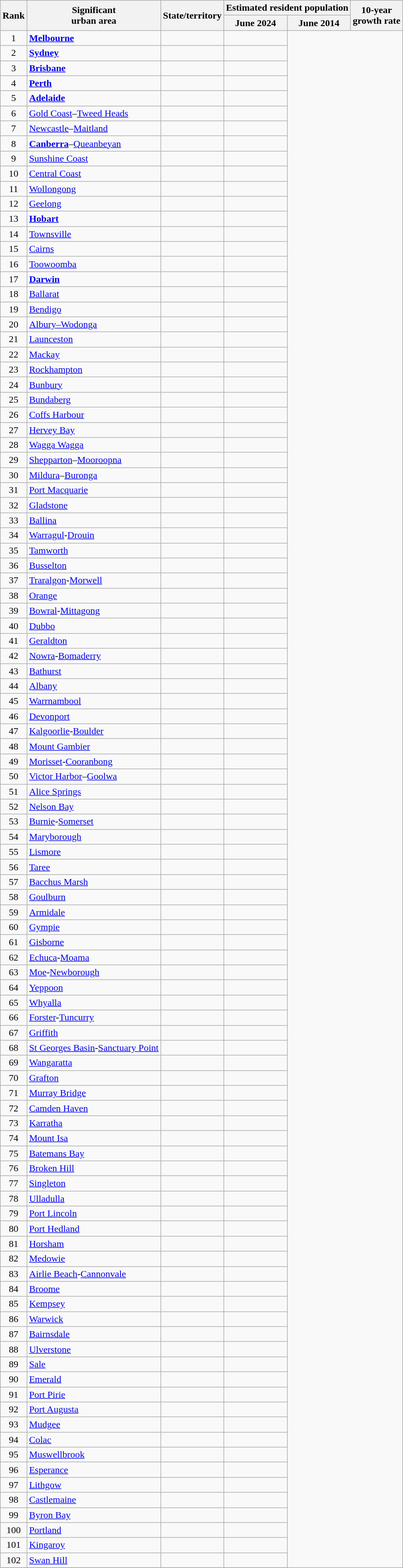<table class="wikitable sortable plainrowheaders">
<tr>
<th scope="col" rowspan=2>Rank</th>
<th scope="col" rowspan=2>Significant<br>urban area</th>
<th scope="col" rowspan=2>State/territory</th>
<th colspan=2>Estimated resident population</th>
<th rowspan=2>10-year<br>growth rate</th>
</tr>
<tr>
<th>June 2024</th>
<th>June 2014</th>
</tr>
<tr>
<td scope="row" style="text-align:center">1</td>
<td><strong><a href='#'>Melbourne</a></strong></td>
<td></td>
<td></td>
</tr>
<tr>
<td scope="row" style="text-align:center">2</td>
<td><strong><a href='#'>Sydney</a></strong></td>
<td></td>
<td></td>
</tr>
<tr>
<td scope="row" style="text-align:center">3</td>
<td><strong><a href='#'>Brisbane</a></strong></td>
<td></td>
<td></td>
</tr>
<tr>
<td scope="row" style="text-align:center">4</td>
<td><strong><a href='#'>Perth</a></strong></td>
<td></td>
<td></td>
</tr>
<tr>
<td scope="row" style="text-align:center">5</td>
<td><strong><a href='#'>Adelaide</a></strong></td>
<td></td>
<td></td>
</tr>
<tr>
<td scope="row" style="text-align:center">6</td>
<td><a href='#'>Gold Coast</a>–<a href='#'>Tweed Heads</a></td>
<td><br></td>
<td></td>
</tr>
<tr>
<td scope="row" style="text-align:center">7</td>
<td><a href='#'>Newcastle</a>–<a href='#'>Maitland</a></td>
<td></td>
<td></td>
</tr>
<tr>
<td scope="row" style="text-align:center">8</td>
<td><strong><a href='#'>Canberra</a></strong>–<a href='#'>Queanbeyan</a></td>
<td><br></td>
<td></td>
</tr>
<tr>
<td scope="row" style="text-align:center">9</td>
<td><a href='#'>Sunshine Coast</a></td>
<td></td>
<td></td>
</tr>
<tr>
<td scope="row" style="text-align:center">10</td>
<td><a href='#'>Central Coast</a></td>
<td></td>
<td></td>
</tr>
<tr>
<td scope="row" style="text-align:center">11</td>
<td><a href='#'>Wollongong</a></td>
<td></td>
<td></td>
</tr>
<tr>
<td scope="row" style="text-align:center">12</td>
<td><a href='#'>Geelong</a></td>
<td></td>
<td></td>
</tr>
<tr>
<td scope="row" style="text-align:center">13</td>
<td><strong><a href='#'>Hobart</a></strong></td>
<td></td>
<td></td>
</tr>
<tr>
<td scope="row" style="text-align:center">14</td>
<td><a href='#'>Townsville</a></td>
<td></td>
<td></td>
</tr>
<tr>
<td scope="row" style="text-align:center">15</td>
<td><a href='#'>Cairns</a></td>
<td></td>
<td></td>
</tr>
<tr>
<td scope="row" style="text-align:center">16</td>
<td><a href='#'>Toowoomba</a></td>
<td></td>
<td></td>
</tr>
<tr>
<td scope="row" style="text-align:center">17</td>
<td><strong><a href='#'>Darwin</a></strong></td>
<td></td>
<td></td>
</tr>
<tr>
<td scope="row" style="text-align:center">18</td>
<td><a href='#'>Ballarat</a></td>
<td></td>
<td></td>
</tr>
<tr>
<td scope="row" style="text-align:center">19</td>
<td><a href='#'>Bendigo</a></td>
<td></td>
<td></td>
</tr>
<tr>
<td scope="row" style="text-align:center">20</td>
<td><a href='#'>Albury–Wodonga</a></td>
<td><br></td>
<td></td>
</tr>
<tr>
<td scope="row" style="text-align:center">21</td>
<td><a href='#'>Launceston</a></td>
<td></td>
<td></td>
</tr>
<tr>
<td scope="row" style="text-align:center">22</td>
<td><a href='#'>Mackay</a></td>
<td></td>
<td></td>
</tr>
<tr>
<td scope="row" style="text-align:center">23</td>
<td><a href='#'>Rockhampton</a></td>
<td></td>
<td></td>
</tr>
<tr>
<td scope="row" style="text-align:center">24</td>
<td><a href='#'>Bunbury</a></td>
<td></td>
<td></td>
</tr>
<tr>
<td scope="row" style="text-align:center">25</td>
<td><a href='#'>Bundaberg</a></td>
<td></td>
<td></td>
</tr>
<tr>
<td scope="row" style="text-align:center">26</td>
<td><a href='#'>Coffs Harbour</a></td>
<td></td>
<td></td>
</tr>
<tr>
<td scope="row" style="text-align:center">27</td>
<td><a href='#'>Hervey Bay</a></td>
<td></td>
<td></td>
</tr>
<tr>
<td scope="row" style="text-align:center">28</td>
<td><a href='#'>Wagga Wagga</a></td>
<td></td>
<td></td>
</tr>
<tr>
<td scope="row" style="text-align:center">29</td>
<td><a href='#'>Shepparton</a>–<a href='#'>Mooroopna</a></td>
<td></td>
<td></td>
</tr>
<tr>
<td scope="row" style="text-align:center">30</td>
<td><a href='#'>Mildura</a>–<a href='#'>Buronga</a></td>
<td><br></td>
<td></td>
</tr>
<tr>
<td scope="row" style="text-align:center">31</td>
<td><a href='#'>Port Macquarie</a></td>
<td></td>
<td></td>
</tr>
<tr>
<td scope="row" style="text-align:center">32</td>
<td><a href='#'>Gladstone</a></td>
<td></td>
<td></td>
</tr>
<tr>
<td scope="row" style="text-align:center">33</td>
<td><a href='#'>Ballina</a></td>
<td></td>
<td></td>
</tr>
<tr>
<td scope="row" style="text-align:center">34</td>
<td><a href='#'>Warragul</a>-<a href='#'>Drouin</a></td>
<td></td>
<td></td>
</tr>
<tr>
<td scope="row" style="text-align:center">35</td>
<td><a href='#'>Tamworth</a></td>
<td></td>
<td></td>
</tr>
<tr>
<td scope="row" style="text-align:center">36</td>
<td><a href='#'>Busselton</a></td>
<td></td>
<td></td>
</tr>
<tr>
<td scope="row" style="text-align:center">37</td>
<td><a href='#'>Traralgon</a>-<a href='#'>Morwell</a></td>
<td></td>
<td></td>
</tr>
<tr>
<td scope="row" style="text-align:center">38</td>
<td><a href='#'>Orange</a></td>
<td></td>
<td></td>
</tr>
<tr>
<td scope="row" style="text-align:center">39</td>
<td><a href='#'>Bowral</a>-<a href='#'>Mittagong</a></td>
<td></td>
<td></td>
</tr>
<tr>
<td scope="row" style="text-align:center">40</td>
<td><a href='#'>Dubbo</a></td>
<td></td>
<td></td>
</tr>
<tr>
<td scope="row" style="text-align:center">41</td>
<td><a href='#'>Geraldton</a></td>
<td></td>
<td></td>
</tr>
<tr>
<td scope="row" style="text-align:center">42</td>
<td><a href='#'>Nowra</a>-<a href='#'>Bomaderry</a></td>
<td></td>
<td></td>
</tr>
<tr>
<td scope="row" style="text-align:center">43</td>
<td><a href='#'>Bathurst</a></td>
<td></td>
<td></td>
</tr>
<tr>
<td scope="row" style="text-align:center">44</td>
<td><a href='#'>Albany</a></td>
<td></td>
<td></td>
</tr>
<tr>
<td scope="row" style="text-align:center">45</td>
<td><a href='#'>Warrnambool</a></td>
<td></td>
<td></td>
</tr>
<tr>
<td scope="row" style="text-align:center">46</td>
<td><a href='#'>Devonport</a></td>
<td></td>
<td></td>
</tr>
<tr>
<td scope="row" style="text-align:center">47</td>
<td><a href='#'>Kalgoorlie</a>-<a href='#'>Boulder</a></td>
<td></td>
<td></td>
</tr>
<tr>
<td scope="row" style="text-align:center">48</td>
<td><a href='#'>Mount Gambier</a></td>
<td></td>
<td></td>
</tr>
<tr>
<td scope="row" style="text-align:center">49</td>
<td><a href='#'>Morisset</a>-<a href='#'>Cooranbong</a></td>
<td></td>
<td></td>
</tr>
<tr>
<td scope="row" style="text-align:center">50</td>
<td><a href='#'>Victor Harbor</a>–<a href='#'>Goolwa</a></td>
<td></td>
<td></td>
</tr>
<tr>
<td scope="row" style="text-align:center">51</td>
<td><a href='#'>Alice Springs</a></td>
<td></td>
<td></td>
</tr>
<tr>
<td scope="row" style="text-align:center">52</td>
<td><a href='#'>Nelson Bay</a></td>
<td></td>
<td></td>
</tr>
<tr>
<td scope="row" style="text-align:center">53</td>
<td><a href='#'>Burnie</a>-<a href='#'>Somerset</a></td>
<td></td>
<td></td>
</tr>
<tr>
<td scope="row" style="text-align:center">54</td>
<td><a href='#'>Maryborough</a></td>
<td></td>
<td></td>
</tr>
<tr>
<td scope="row" style="text-align:center">55</td>
<td><a href='#'>Lismore</a></td>
<td></td>
<td></td>
</tr>
<tr>
<td scope="row" style="text-align:center">56</td>
<td><a href='#'>Taree</a></td>
<td></td>
<td></td>
</tr>
<tr>
<td scope="row" style="text-align:center">57</td>
<td><a href='#'>Bacchus Marsh</a></td>
<td></td>
<td></td>
</tr>
<tr>
<td scope="row" style="text-align:center">58</td>
<td><a href='#'>Goulburn</a></td>
<td></td>
<td></td>
</tr>
<tr>
<td scope="row" style="text-align:center">59</td>
<td><a href='#'>Armidale</a></td>
<td></td>
<td></td>
</tr>
<tr>
<td scope="row" style="text-align:center">60</td>
<td><a href='#'>Gympie</a></td>
<td></td>
<td></td>
</tr>
<tr>
<td scope="row" style="text-align:center">61</td>
<td><a href='#'>Gisborne</a></td>
<td></td>
<td></td>
</tr>
<tr>
<td scope="row" style="text-align:center">62</td>
<td><a href='#'>Echuca</a>-<a href='#'>Moama</a></td>
<td><br></td>
<td></td>
</tr>
<tr>
<td scope="row" style="text-align:center">63</td>
<td><a href='#'>Moe</a>-<a href='#'>Newborough</a></td>
<td></td>
<td></td>
</tr>
<tr>
<td scope="row" style="text-align:center">64</td>
<td><a href='#'>Yeppoon</a></td>
<td></td>
<td></td>
</tr>
<tr>
<td scope="row" style="text-align:center">65</td>
<td><a href='#'>Whyalla</a></td>
<td></td>
<td></td>
</tr>
<tr>
<td scope="row" style="text-align:center">66</td>
<td><a href='#'>Forster</a>-<a href='#'>Tuncurry</a></td>
<td></td>
<td></td>
</tr>
<tr>
<td scope="row" style="text-align:center">67</td>
<td><a href='#'>Griffith</a></td>
<td></td>
<td></td>
</tr>
<tr>
<td scope="row" style="text-align:center">68</td>
<td><a href='#'>St Georges Basin</a>-<a href='#'>Sanctuary Point</a></td>
<td></td>
<td></td>
</tr>
<tr>
<td scope="row" style="text-align:center">69</td>
<td><a href='#'>Wangaratta</a></td>
<td></td>
<td></td>
</tr>
<tr>
<td scope="row" style="text-align:center">70</td>
<td><a href='#'>Grafton</a></td>
<td></td>
<td></td>
</tr>
<tr>
<td scope="row" style="text-align:center">71</td>
<td><a href='#'>Murray Bridge</a></td>
<td></td>
<td></td>
</tr>
<tr>
<td scope="row" style="text-align:center">72</td>
<td><a href='#'>Camden Haven</a></td>
<td></td>
<td></td>
</tr>
<tr>
<td scope="row" style="text-align:center">73</td>
<td><a href='#'>Karratha</a></td>
<td></td>
<td></td>
</tr>
<tr>
<td scope="row" style="text-align:center">74</td>
<td><a href='#'>Mount Isa</a></td>
<td></td>
<td></td>
</tr>
<tr>
<td scope="row" style="text-align:center">75</td>
<td><a href='#'>Batemans Bay</a></td>
<td></td>
<td></td>
</tr>
<tr>
<td scope="row" style="text-align:center">76</td>
<td><a href='#'>Broken Hill</a></td>
<td></td>
<td></td>
</tr>
<tr>
<td scope="row" style="text-align:center">77</td>
<td><a href='#'>Singleton</a></td>
<td></td>
<td></td>
</tr>
<tr>
<td scope="row" style="text-align:center">78</td>
<td><a href='#'>Ulladulla</a></td>
<td></td>
<td></td>
</tr>
<tr>
<td scope="row" style="text-align:center">79</td>
<td><a href='#'>Port Lincoln</a></td>
<td></td>
<td></td>
</tr>
<tr>
<td scope="row" style="text-align:center">80</td>
<td><a href='#'>Port Hedland</a></td>
<td></td>
<td></td>
</tr>
<tr>
<td scope="row" style="text-align:center">81</td>
<td><a href='#'>Horsham</a></td>
<td></td>
<td></td>
</tr>
<tr>
<td scope="row" style="text-align:center">82</td>
<td><a href='#'>Medowie</a></td>
<td></td>
<td></td>
</tr>
<tr>
<td scope="row" style="text-align:center">83</td>
<td><a href='#'>Airlie Beach</a>-<a href='#'>Cannonvale</a></td>
<td></td>
<td></td>
</tr>
<tr>
<td scope="row" style="text-align:center">84</td>
<td><a href='#'>Broome</a></td>
<td></td>
<td></td>
</tr>
<tr>
<td scope="row" style="text-align:center">85</td>
<td><a href='#'>Kempsey</a></td>
<td></td>
<td></td>
</tr>
<tr>
<td scope="row" style="text-align:center">86</td>
<td><a href='#'>Warwick</a></td>
<td></td>
<td></td>
</tr>
<tr>
<td scope="row" style="text-align:center">87</td>
<td><a href='#'>Bairnsdale</a></td>
<td></td>
<td></td>
</tr>
<tr>
<td scope="row" style="text-align:center">88</td>
<td><a href='#'>Ulverstone</a></td>
<td></td>
<td></td>
</tr>
<tr>
<td scope="row" style="text-align:center">89</td>
<td><a href='#'>Sale</a></td>
<td></td>
<td></td>
</tr>
<tr>
<td scope="row" style="text-align:center">90</td>
<td><a href='#'>Emerald</a></td>
<td></td>
<td></td>
</tr>
<tr>
<td scope="row" style="text-align:center">91</td>
<td><a href='#'>Port Pirie</a></td>
<td></td>
<td></td>
</tr>
<tr>
<td scope="row" style="text-align:center">92</td>
<td><a href='#'>Port Augusta</a></td>
<td></td>
<td></td>
</tr>
<tr>
<td scope="row" style="text-align:center">93</td>
<td><a href='#'>Mudgee</a></td>
<td></td>
<td></td>
</tr>
<tr>
<td scope="row" style="text-align:center">94</td>
<td><a href='#'>Colac</a></td>
<td></td>
<td></td>
</tr>
<tr>
<td scope="row" style="text-align:center">95</td>
<td><a href='#'>Muswellbrook</a></td>
<td></td>
<td></td>
</tr>
<tr>
<td scope="row" style="text-align:center">96</td>
<td><a href='#'>Esperance</a></td>
<td></td>
<td></td>
</tr>
<tr>
<td scope="row" style="text-align:center">97</td>
<td><a href='#'>Lithgow</a></td>
<td></td>
<td></td>
</tr>
<tr>
<td scope="row" style="text-align:center">98</td>
<td><a href='#'>Castlemaine</a></td>
<td></td>
<td></td>
</tr>
<tr>
<td scope="row" style="text-align:center">99</td>
<td><a href='#'>Byron Bay</a></td>
<td></td>
<td></td>
</tr>
<tr>
<td scope="row" style="text-align:center">100</td>
<td><a href='#'>Portland</a></td>
<td></td>
<td></td>
</tr>
<tr>
<td scope="row" style="text-align:center">101</td>
<td><a href='#'>Kingaroy</a></td>
<td></td>
<td></td>
</tr>
<tr>
<td scope="row" style="text-align:center">102</td>
<td><a href='#'>Swan Hill</a></td>
<td></td>
<td></td>
</tr>
<tr>
</tr>
</table>
